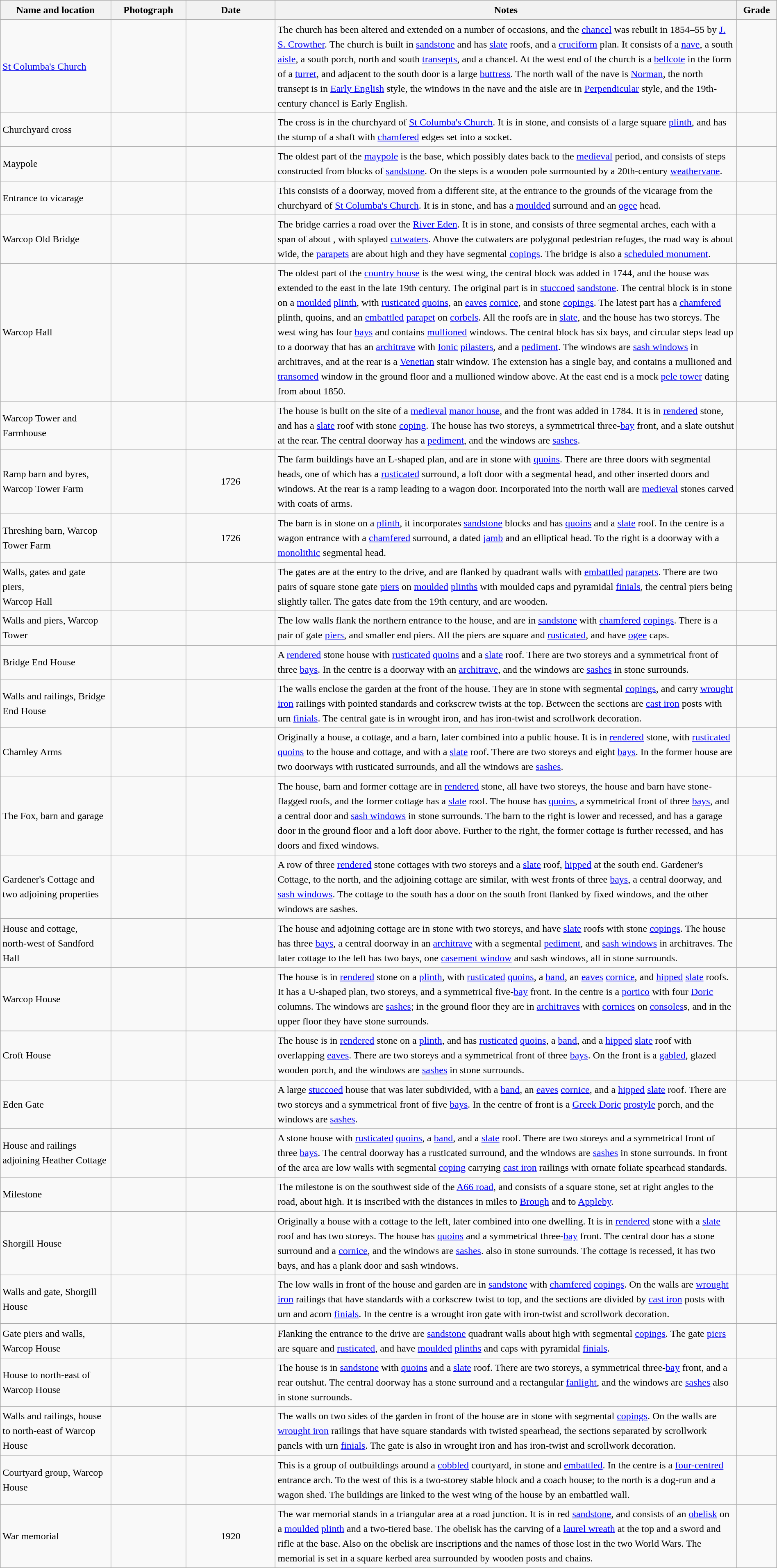<table class="wikitable sortable plainrowheaders" style="width:100%; border:0; text-align:left; line-height:150%;">
<tr>
<th scope="col"  style="width:150px">Name and location</th>
<th scope="col"  style="width:100px" class="unsortable">Photograph</th>
<th scope="col"  style="width:120px">Date</th>
<th scope="col"  style="width:650px" class="unsortable">Notes</th>
<th scope="col"  style="width:50px">Grade</th>
</tr>
<tr>
<td><a href='#'>St Columba's Church</a><br><small></small></td>
<td></td>
<td align="center"></td>
<td>The church has been altered and extended on a number of occasions, and the <a href='#'>chancel</a> was rebuilt in 1854–55 by <a href='#'>J. S. Crowther</a>.  The church is built in <a href='#'>sandstone</a> and has <a href='#'>slate</a> roofs, and a <a href='#'>cruciform</a> plan.  It consists of a <a href='#'>nave</a>, a south <a href='#'>aisle</a>, a south porch, north and south <a href='#'>transepts</a>, and a chancel.  At the west end of the church is a <a href='#'>bellcote</a> in the form of a <a href='#'>turret</a>, and adjacent to the south door is a large <a href='#'>buttress</a>.  The north wall of the nave is <a href='#'>Norman</a>, the north transept is in <a href='#'>Early English</a> style, the windows in the nave and the aisle are in <a href='#'>Perpendicular</a> style, and the 19th-century chancel is Early English.</td>
<td align="center" ></td>
</tr>
<tr>
<td>Churchyard cross<br><small></small></td>
<td></td>
<td align="center"></td>
<td>The cross is in the churchyard of <a href='#'>St Columba's Church</a>.  It is in stone, and consists of a large square <a href='#'>plinth</a>, and has the stump of a shaft with <a href='#'>chamfered</a> edges set into a socket.</td>
<td align="center" ></td>
</tr>
<tr>
<td>Maypole<br><small></small></td>
<td></td>
<td align="center"></td>
<td>The oldest part of the <a href='#'>maypole</a> is the base, which possibly dates back to the <a href='#'>medieval</a> period, and consists of steps constructed from blocks of <a href='#'>sandstone</a>.  On the steps is a wooden pole surmounted by a 20th-century <a href='#'>weathervane</a>.</td>
<td align="center" ></td>
</tr>
<tr>
<td>Entrance to vicarage<br><small></small></td>
<td></td>
<td align="center"></td>
<td>This consists of a doorway, moved from a different site, at the entrance to the grounds of the vicarage from the churchyard of <a href='#'>St Columba's Church</a>.  It is in stone, and has a <a href='#'>moulded</a> surround and an <a href='#'>ogee</a> head.</td>
<td align="center" ></td>
</tr>
<tr>
<td>Warcop Old Bridge<br><small></small></td>
<td></td>
<td align="center"></td>
<td>The bridge carries a road over the <a href='#'>River Eden</a>.  It is in stone, and consists of three segmental arches, each with a span of about , with splayed <a href='#'>cutwaters</a>.  Above the cutwaters are polygonal pedestrian refuges, the road way is about  wide, the <a href='#'>parapets</a> are about  high and they have segmental <a href='#'>copings</a>.  The bridge is also a <a href='#'>scheduled monument</a>.</td>
<td align="center" ></td>
</tr>
<tr>
<td>Warcop Hall<br><small></small></td>
<td></td>
<td align="center"></td>
<td>The oldest part of the <a href='#'>country house</a> is the west wing, the central block was added in 1744, and the house was extended to the east in the late 19th century.  The original part is in <a href='#'>stuccoed</a> <a href='#'>sandstone</a>.  The central block is in stone on a <a href='#'>moulded</a> <a href='#'>plinth</a>, with <a href='#'>rusticated</a> <a href='#'>quoins</a>, an <a href='#'>eaves</a> <a href='#'>cornice</a>, and stone <a href='#'>copings</a>.  The latest part has a <a href='#'>chamfered</a> plinth, quoins, and an <a href='#'>embattled</a> <a href='#'>parapet</a> on <a href='#'>corbels</a>.  All the roofs are in <a href='#'>slate</a>, and the house has two storeys.  The west wing has four <a href='#'>bays</a> and contains <a href='#'>mullioned</a> windows.  The central block has six bays, and circular steps lead up to a doorway that has an <a href='#'>architrave</a> with <a href='#'>Ionic</a> <a href='#'>pilasters</a>, and a <a href='#'>pediment</a>.  The windows are <a href='#'>sash windows</a> in architraves, and at the rear is a <a href='#'>Venetian</a> stair window.  The extension has a single bay, and contains a mullioned and <a href='#'>transomed</a> window in the ground floor and a mullioned window above.  At the east end is a mock <a href='#'>pele tower</a> dating from about 1850.</td>
<td align="center" ></td>
</tr>
<tr>
<td>Warcop Tower and Farmhouse<br><small></small></td>
<td></td>
<td align="center"></td>
<td>The house is built on the site of a <a href='#'>medieval</a> <a href='#'>manor house</a>, and the front was added in 1784.  It is in <a href='#'>rendered</a> stone, and has a <a href='#'>slate</a> roof with stone <a href='#'>coping</a>.  The house has two storeys, a symmetrical three-<a href='#'>bay</a> front, and a slate outshut at the rear.  The central doorway has a <a href='#'>pediment</a>, and the windows are <a href='#'>sashes</a>.</td>
<td align="center" ></td>
</tr>
<tr>
<td>Ramp barn and byres,<br>Warcop Tower Farm<br><small></small></td>
<td></td>
<td align="center">1726</td>
<td>The farm buildings have an L-shaped plan, and are in stone with <a href='#'>quoins</a>.  There are three doors with segmental heads, one of which has a <a href='#'>rusticated</a> surround, a loft door with a segmental head, and other inserted doors and windows.  At the rear is a ramp leading to a wagon door.  Incorporated into the north wall are <a href='#'>medieval</a> stones carved with coats of arms.</td>
<td align="center" ></td>
</tr>
<tr>
<td>Threshing barn, Warcop Tower Farm<br><small></small></td>
<td></td>
<td align="center">1726</td>
<td>The barn is in stone on a <a href='#'>plinth</a>, it incorporates <a href='#'>sandstone</a> blocks and has <a href='#'>quoins</a> and a <a href='#'>slate</a> roof. In the centre is a wagon entrance with a <a href='#'>chamfered</a> surround, a dated <a href='#'>jamb</a> and an elliptical head.  To the right is a doorway with a <a href='#'>monolithic</a> segmental head.</td>
<td align="center" ></td>
</tr>
<tr>
<td>Walls, gates and gate piers,<br>Warcop Hall<br><small></small></td>
<td></td>
<td align="center"></td>
<td>The gates are at the entry to the drive, and are flanked by quadrant walls with <a href='#'>embattled</a> <a href='#'>parapets</a>.  There are two pairs of square stone gate <a href='#'>piers</a> on <a href='#'>moulded</a> <a href='#'>plinths</a> with moulded caps and pyramidal <a href='#'>finials</a>, the central piers being slightly taller.  The gates date from the 19th century, and are wooden.</td>
<td align="center" ></td>
</tr>
<tr>
<td>Walls and piers, Warcop Tower<br><small></small></td>
<td></td>
<td align="center"></td>
<td>The low walls flank the northern entrance to the house, and are in <a href='#'>sandstone</a> with <a href='#'>chamfered</a> <a href='#'>copings</a>.  There is a pair of gate <a href='#'>piers</a>, and smaller end piers.  All the piers are square and <a href='#'>rusticated</a>, and have <a href='#'>ogee</a> caps.</td>
<td align="center" ></td>
</tr>
<tr>
<td>Bridge End House<br><small></small></td>
<td></td>
<td align="center"></td>
<td>A <a href='#'>rendered</a> stone house with <a href='#'>rusticated</a> <a href='#'>quoins</a> and a <a href='#'>slate</a> roof.  There are two storeys and a symmetrical front of three <a href='#'>bays</a>.  In the centre is a doorway with an <a href='#'>architrave</a>, and the windows are <a href='#'>sashes</a> in stone surrounds.</td>
<td align="center" ></td>
</tr>
<tr>
<td>Walls and railings, Bridge End House<br><small></small></td>
<td></td>
<td align="center"></td>
<td>The walls enclose the garden at the front of the house.  They are in stone with segmental <a href='#'>copings</a>, and carry <a href='#'>wrought iron</a> railings with pointed standards and corkscrew twists at the top.  Between the sections are <a href='#'>cast iron</a> posts with urn <a href='#'>finials</a>.  The central gate is in wrought iron, and has iron-twist and scrollwork decoration.</td>
<td align="center" ></td>
</tr>
<tr>
<td>Chamley Arms<br><small></small></td>
<td></td>
<td align="center"></td>
<td>Originally a house, a cottage, and a barn, later combined into a public house.  It is in <a href='#'>rendered</a> stone, with <a href='#'>rusticated</a> <a href='#'>quoins</a> to the house and cottage, and with a <a href='#'>slate</a> roof.  There are two storeys and eight <a href='#'>bays</a>.  In the former house are two doorways with rusticated surrounds, and all the windows are <a href='#'>sashes</a>.</td>
<td align="center" ></td>
</tr>
<tr>
<td>The Fox, barn and garage<br><small></small></td>
<td></td>
<td align="center"></td>
<td>The house, barn and former cottage are in <a href='#'>rendered</a> stone, all have two storeys, the house and barn have stone-flagged roofs, and the former cottage has a <a href='#'>slate</a> roof.  The house has <a href='#'>quoins</a>, a symmetrical front of three <a href='#'>bays</a>, and a central door and <a href='#'>sash windows</a> in stone surrounds.  The barn to the right is lower and recessed, and has a garage door in the ground floor and a loft door above.  Further to the right, the former cottage is further recessed, and has doors and fixed windows.</td>
<td align="center" ></td>
</tr>
<tr>
<td>Gardener's Cottage and two adjoining properties<br><small></small></td>
<td></td>
<td align="center"></td>
<td>A row of three <a href='#'>rendered</a> stone cottages with two storeys and a <a href='#'>slate</a> roof, <a href='#'>hipped</a> at the south end.  Gardener's Cottage, to the north, and the adjoining cottage are similar, with west fronts of three <a href='#'>bays</a>, a central doorway, and <a href='#'>sash windows</a>.  The cottage to the south has a door on the south front flanked by fixed windows, and the other windows are sashes.</td>
<td align="center" ></td>
</tr>
<tr>
<td>House and cottage,<br>north-west of Sandford Hall<br><small></small></td>
<td></td>
<td align="center"></td>
<td>The house and adjoining cottage are in stone with two storeys, and have <a href='#'>slate</a> roofs with stone <a href='#'>copings</a>. The house has three <a href='#'>bays</a>, a central doorway in an <a href='#'>architrave</a> with a segmental <a href='#'>pediment</a>, and <a href='#'>sash windows</a> in architraves.  The later cottage to the left has two bays, one <a href='#'>casement window</a> and sash windows, all in stone surrounds.</td>
<td align="center" ></td>
</tr>
<tr>
<td>Warcop House<br><small></small></td>
<td></td>
<td align="center"></td>
<td>The house is in <a href='#'>rendered</a> stone on a <a href='#'>plinth</a>, with <a href='#'>rusticated</a> <a href='#'>quoins</a>, a <a href='#'>band</a>, an <a href='#'>eaves</a> <a href='#'>cornice</a>, and <a href='#'>hipped</a> <a href='#'>slate</a> roofs.  It has a U-shaped plan, two storeys, and a symmetrical five-<a href='#'>bay</a> front.  In the centre is a <a href='#'>portico</a> with four <a href='#'>Doric</a> columns.  The windows are <a href='#'>sashes</a>; in the ground floor they are in <a href='#'>architraves</a> with <a href='#'>cornices</a> on <a href='#'>consoles</a>s, and in the upper floor they have stone surrounds.</td>
<td align="center" ></td>
</tr>
<tr>
<td>Croft House<br><small></small></td>
<td></td>
<td align="center"></td>
<td>The house is in <a href='#'>rendered</a> stone on a <a href='#'>plinth</a>, and has <a href='#'>rusticated</a> <a href='#'>quoins</a>, a <a href='#'>band</a>, and a <a href='#'>hipped</a> <a href='#'>slate</a> roof with overlapping <a href='#'>eaves</a>.  There are two storeys and a symmetrical front of three <a href='#'>bays</a>.  On the front is a <a href='#'>gabled</a>, glazed wooden porch, and the windows are <a href='#'>sashes</a> in stone surrounds.</td>
<td align="center" ></td>
</tr>
<tr>
<td>Eden Gate<br><small></small></td>
<td></td>
<td align="center"></td>
<td>A large <a href='#'>stuccoed</a> house that was later subdivided, with a <a href='#'>band</a>, an <a href='#'>eaves</a> <a href='#'>cornice</a>, and a <a href='#'>hipped</a> <a href='#'>slate</a> roof.  There are two storeys and a symmetrical front of five <a href='#'>bays</a>.  In the centre of front is a <a href='#'>Greek Doric</a> <a href='#'>prostyle</a> porch, and the windows are <a href='#'>sashes</a>.</td>
<td align="center" ></td>
</tr>
<tr>
<td>House and railings adjoining Heather Cottage<br><small></small></td>
<td></td>
<td align="center"></td>
<td>A stone house with <a href='#'>rusticated</a> <a href='#'>quoins</a>, a <a href='#'>band</a>, and a <a href='#'>slate</a> roof.  There are two storeys and a symmetrical front of three <a href='#'>bays</a>.  The central doorway has a rusticated surround, and the windows are <a href='#'>sashes</a> in stone surrounds.  In front of the area are low walls with segmental <a href='#'>coping</a> carrying <a href='#'>cast iron</a> railings with ornate foliate spearhead standards.</td>
<td align="center" ></td>
</tr>
<tr>
<td>Milestone<br><small></small></td>
<td></td>
<td align="center"></td>
<td>The milestone is on the southwest side of the <a href='#'>A66 road</a>, and consists of a square stone, set at right angles to the road, about  high.  It is inscribed with the distances in miles to <a href='#'>Brough</a> and to <a href='#'>Appleby</a>.</td>
<td align="center" ></td>
</tr>
<tr>
<td>Shorgill House<br><small></small></td>
<td></td>
<td align="center"></td>
<td>Originally a house with a cottage to the left, later combined into one dwelling.  It is in <a href='#'>rendered</a> stone with a <a href='#'>slate</a> roof and has two storeys.  The house has <a href='#'>quoins</a> and a symmetrical three-<a href='#'>bay</a> front.  The central door has a stone surround and a <a href='#'>cornice</a>, and the windows are <a href='#'>sashes</a>. also in stone surrounds.  The cottage is recessed, it has two bays, and has a plank door and sash windows.</td>
<td align="center" ></td>
</tr>
<tr>
<td>Walls and gate, Shorgill House<br><small></small></td>
<td></td>
<td align="center"></td>
<td>The low walls in front of the house and garden are in <a href='#'>sandstone</a> with <a href='#'>chamfered</a> <a href='#'>copings</a>.  On the walls are <a href='#'>wrought iron</a> railings that have standards with a corkscrew twist to top, and the sections are divided by <a href='#'>cast iron</a> posts with urn and acorn <a href='#'>finials</a>.  In the centre is a wrought iron gate with iron-twist and scrollwork decoration.</td>
<td align="center" ></td>
</tr>
<tr>
<td>Gate piers and walls, Warcop House<br><small></small></td>
<td></td>
<td align="center"></td>
<td>Flanking the entrance to the drive are <a href='#'>sandstone</a> quadrant walls about  high with segmental <a href='#'>copings</a>.  The gate <a href='#'>piers</a> are square and <a href='#'>rusticated</a>, and have <a href='#'>moulded</a> <a href='#'>plinths</a> and caps with pyramidal <a href='#'>finials</a>.</td>
<td align="center" ></td>
</tr>
<tr>
<td>House to north-east of Warcop House<br><small></small></td>
<td></td>
<td align="center"></td>
<td>The house is in <a href='#'>sandstone</a> with <a href='#'>quoins</a> and a <a href='#'>slate</a> roof.  There are two storeys, a symmetrical three-<a href='#'>bay</a> front, and a rear outshut.  The central doorway has a stone surround and a rectangular <a href='#'>fanlight</a>, and the windows are <a href='#'>sashes</a> also in stone surrounds.</td>
<td align="center" ></td>
</tr>
<tr>
<td>Walls and railings, house to north-east of Warcop House<br><small></small></td>
<td></td>
<td align="center"></td>
<td>The walls on two sides of the garden in front of the house are in stone with segmental <a href='#'>copings</a>.  On the walls are <a href='#'>wrought iron</a> railings that have square standards with twisted spearhead, the sections separated by scrollwork panels with urn <a href='#'>finials</a>.  The gate is also in wrought iron and has iron-twist and scrollwork decoration.</td>
<td align="center" ></td>
</tr>
<tr>
<td>Courtyard group, Warcop House<br><small></small></td>
<td></td>
<td align="center"></td>
<td>This is a group of outbuildings around a <a href='#'>cobbled</a> courtyard, in stone and <a href='#'>embattled</a>.  In the centre is a <a href='#'>four-centred</a> entrance arch.  To the west of this is a two-storey stable block and a coach house; to the north is a dog-run and a wagon shed.  The buildings are linked to the west wing of the house by an embattled wall.</td>
<td align="center" ></td>
</tr>
<tr>
<td>War memorial<br><small></small></td>
<td></td>
<td align="center">1920</td>
<td>The war memorial stands in a triangular area at a road junction.  It is in red <a href='#'>sandstone</a>, and consists of an <a href='#'>obelisk</a> on a <a href='#'>moulded</a> <a href='#'>plinth</a> and a two-tiered base.  The obelisk has the carving of a <a href='#'>laurel wreath</a> at the top and a sword and rifle at the base.  Also on the obelisk are inscriptions and the names of those lost in the two World Wars.  The memorial is set in a square kerbed area surrounded by wooden posts and chains.</td>
<td align="center" ></td>
</tr>
<tr>
</tr>
</table>
